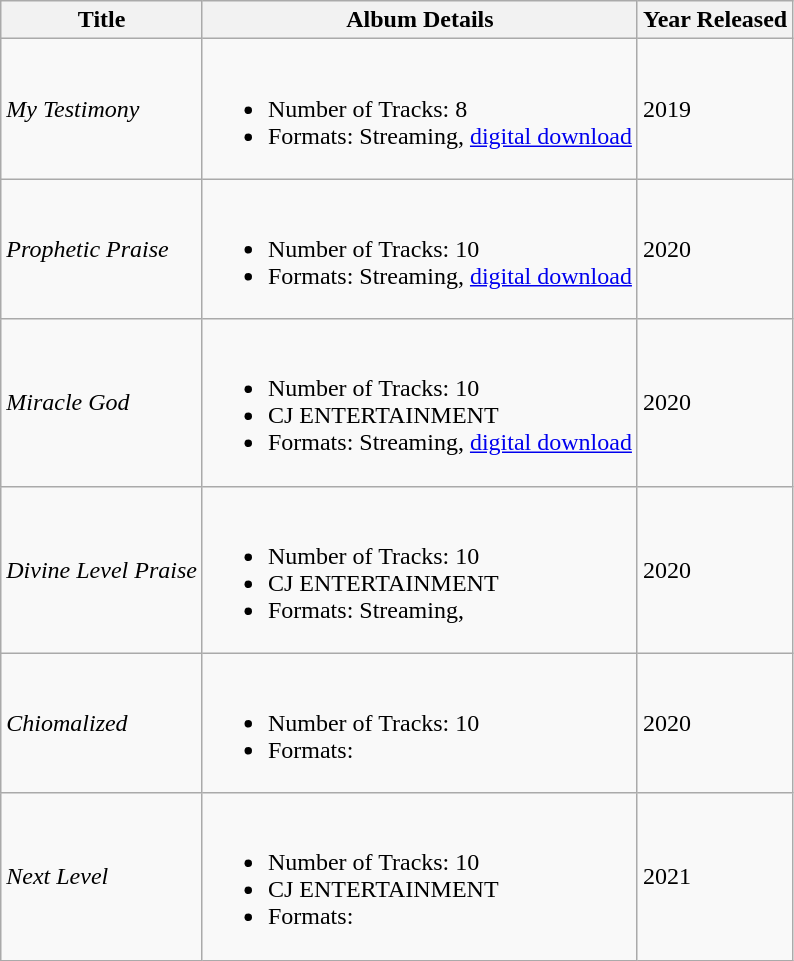<table class="wikitable">
<tr>
<th>Title</th>
<th>Album Details</th>
<th>Year Released</th>
</tr>
<tr>
<td><em>My Testimony</em></td>
<td><br><ul><li>Number of Tracks: 8</li><li>Formats: Streaming, <a href='#'>digital download</a></li></ul></td>
<td>2019</td>
</tr>
<tr>
<td><em>Prophetic Praise</em></td>
<td><br><ul><li>Number of Tracks: 10</li><li>Formats: Streaming, <a href='#'>digital download</a></li></ul></td>
<td>2020</td>
</tr>
<tr>
<td><em>Miracle God</em></td>
<td><br><ul><li>Number of Tracks: 10</li><li>CJ ENTERTAINMENT</li><li>Formats: Streaming, <a href='#'>digital download</a></li></ul></td>
<td>2020</td>
</tr>
<tr>
<td><em>Divine Level Praise</em></td>
<td><br><ul><li>Number of Tracks: 10</li><li>CJ ENTERTAINMENT</li><li>Formats: Streaming, </li></ul></td>
<td>2020</td>
</tr>
<tr>
<td><em>Chiomalized</em></td>
<td><br><ul><li>Number of Tracks: 10</li><li>Formats: </li></ul></td>
<td>2020</td>
</tr>
<tr>
<td><em>Next Level</em></td>
<td><br><ul><li>Number of Tracks: 10</li><li>CJ ENTERTAINMENT</li><li>Formats: </li></ul></td>
<td>2021</td>
</tr>
</table>
